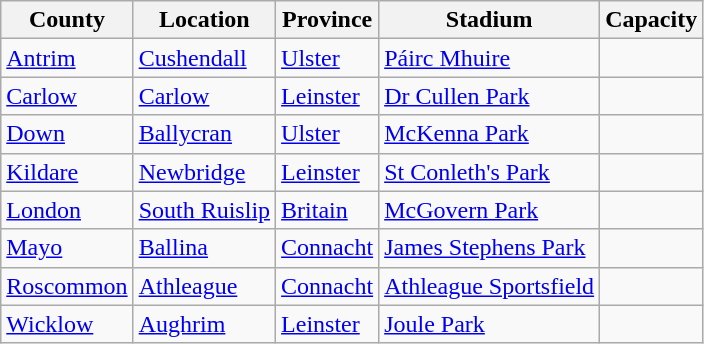<table class="wikitable sortable" style="text-align: left;">
<tr>
<th>County</th>
<th>Location</th>
<th>Province</th>
<th>Stadium</th>
<th>Capacity</th>
</tr>
<tr>
<td> <a href='#'>Antrim</a></td>
<td><a href='#'>Cushendall</a></td>
<td><a href='#'>Ulster</a></td>
<td><a href='#'>Páirc Mhuire</a></td>
<td></td>
</tr>
<tr>
<td> <a href='#'>Carlow</a></td>
<td><a href='#'>Carlow</a></td>
<td><a href='#'>Leinster</a></td>
<td><a href='#'>Dr Cullen Park</a></td>
<td></td>
</tr>
<tr>
<td> <a href='#'>Down</a></td>
<td><a href='#'>Ballycran</a></td>
<td><a href='#'>Ulster</a></td>
<td><a href='#'>McKenna Park</a></td>
<td></td>
</tr>
<tr>
<td> <a href='#'>Kildare</a></td>
<td><a href='#'>Newbridge</a></td>
<td><a href='#'>Leinster</a></td>
<td><a href='#'>St Conleth's Park</a></td>
<td></td>
</tr>
<tr>
<td> <a href='#'>London</a></td>
<td><a href='#'>South Ruislip</a></td>
<td><a href='#'>Britain</a></td>
<td><a href='#'>McGovern Park</a></td>
<td></td>
</tr>
<tr>
<td> <a href='#'>Mayo</a></td>
<td><a href='#'>Ballina</a></td>
<td><a href='#'>Connacht</a></td>
<td><a href='#'>James Stephens Park</a></td>
<td></td>
</tr>
<tr>
<td> <a href='#'>Roscommon</a></td>
<td><a href='#'>Athleague</a></td>
<td><a href='#'>Connacht</a></td>
<td><a href='#'>Athleague Sportsfield</a></td>
<td></td>
</tr>
<tr>
<td> <a href='#'>Wicklow</a></td>
<td><a href='#'>Aughrim</a></td>
<td><a href='#'>Leinster</a></td>
<td><a href='#'>Joule Park</a></td>
<td></td>
</tr>
</table>
